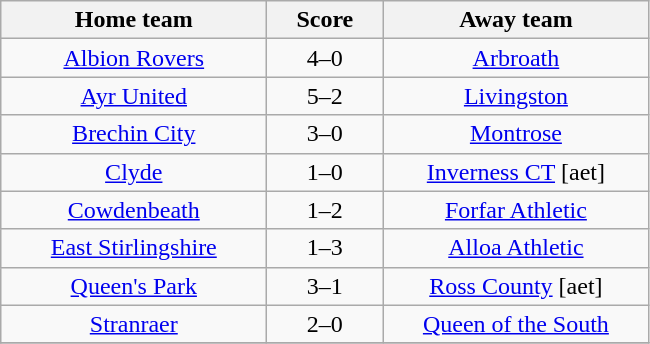<table class="wikitable" style="text-align: center">
<tr>
<th width=170>Home team</th>
<th width=70>Score</th>
<th width=170>Away team</th>
</tr>
<tr>
<td><a href='#'>Albion Rovers</a></td>
<td>4–0</td>
<td><a href='#'>Arbroath</a></td>
</tr>
<tr>
<td><a href='#'>Ayr United</a></td>
<td>5–2</td>
<td><a href='#'>Livingston</a></td>
</tr>
<tr>
<td><a href='#'>Brechin City</a></td>
<td>3–0</td>
<td><a href='#'>Montrose</a></td>
</tr>
<tr>
<td><a href='#'>Clyde</a></td>
<td>1–0</td>
<td><a href='#'>Inverness CT</a> [aet]</td>
</tr>
<tr>
<td><a href='#'>Cowdenbeath</a></td>
<td>1–2</td>
<td><a href='#'>Forfar Athletic</a></td>
</tr>
<tr>
<td><a href='#'>East Stirlingshire</a></td>
<td>1–3</td>
<td><a href='#'>Alloa Athletic</a></td>
</tr>
<tr>
<td><a href='#'>Queen's Park</a></td>
<td>3–1</td>
<td><a href='#'>Ross County</a> [aet]</td>
</tr>
<tr>
<td><a href='#'>Stranraer</a></td>
<td>2–0</td>
<td><a href='#'>Queen of the South</a></td>
</tr>
<tr>
</tr>
</table>
